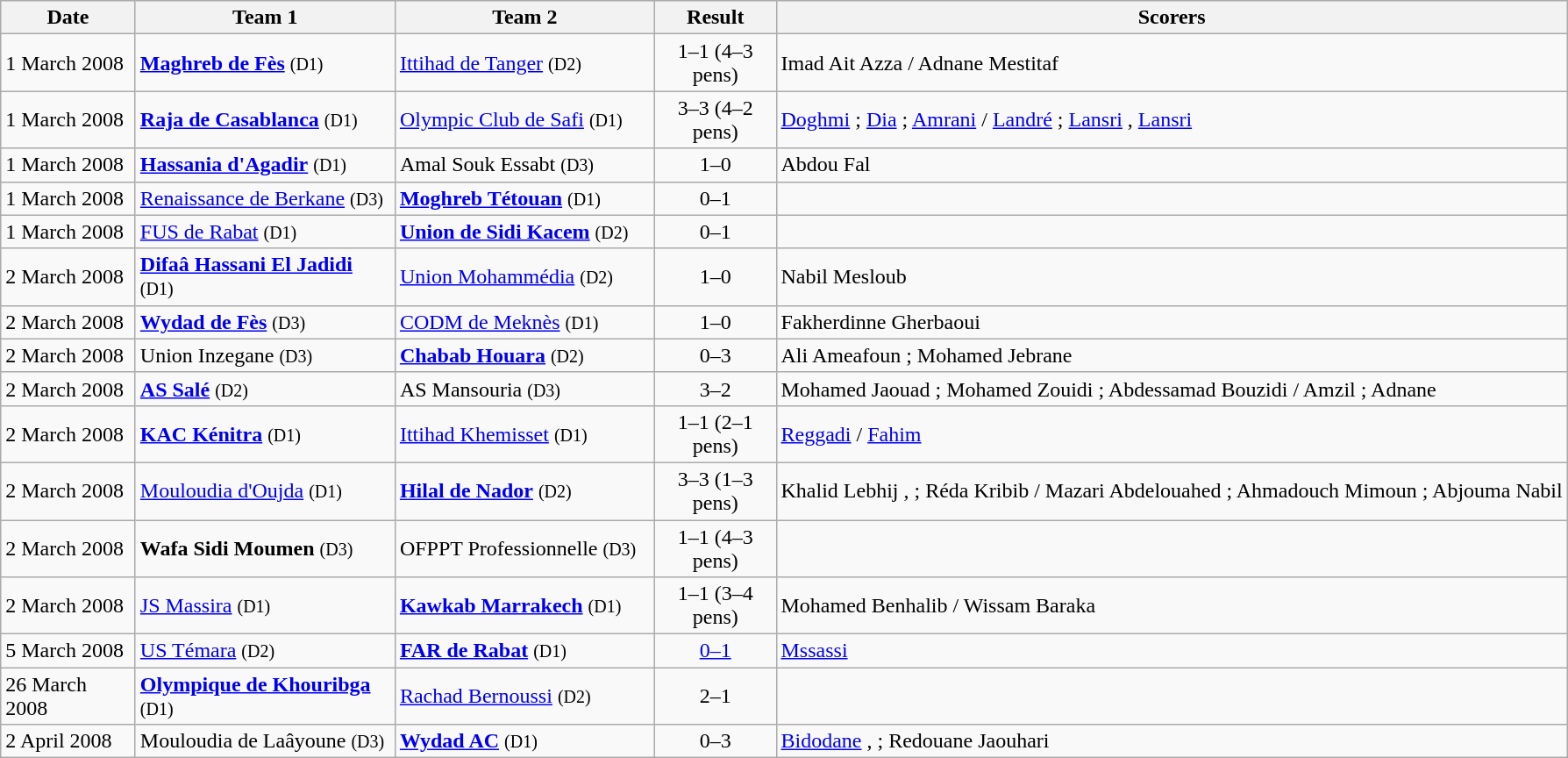<table class=wikitable>
<tr>
<th width="95">Date</th>
<th width="190">Team 1</th>
<th width="190">Team 2</th>
<th width="85">Result</th>
<th>Scorers</th>
</tr>
<tr>
<td>1 March 2008</td>
<td><strong><a href='#'>Maghreb de Fès</a></strong> <small> (D1)</small></td>
<td><a href='#'>Ittihad de Tanger</a> <small> (D2)</small></td>
<td align=center>1–1  (4–3 pens)</td>
<td>Imad Ait Azza  / Adnane Mestitaf </td>
</tr>
<tr>
<td>1 March 2008</td>
<td><strong><a href='#'>Raja de Casablanca</a></strong> <small> (D1)</small></td>
<td><a href='#'>Olympic Club de Safi</a> <small> (D1)</small></td>
<td align=center>3–3 (4–2 pens)</td>
<td><a href='#'>Doghmi</a>  ; <a href='#'>Dia</a>  ; <a href='#'>Amrani</a>  / <a href='#'>Landré</a>  ; <a href='#'>Lansri</a> , <a href='#'>Lansri</a> </td>
</tr>
<tr>
<td>1 March 2008</td>
<td><strong><a href='#'>Hassania d'Agadir</a></strong> <small> (D1)</small></td>
<td>Amal Souk Essabt <small> (D3)</small></td>
<td align=center>1–0</td>
<td>Abdou Fal </td>
</tr>
<tr>
<td>1 March 2008</td>
<td><a href='#'>Renaissance de Berkane</a> <small> (D3)</small></td>
<td><strong><a href='#'>Moghreb Tétouan</a></strong> <small> (D1)</small></td>
<td align=center>0–1</td>
<td></td>
</tr>
<tr>
<td>1 March 2008</td>
<td><a href='#'>FUS de Rabat</a> <small> (D1)</small></td>
<td><strong><a href='#'>Union de Sidi Kacem</a></strong> <small> (D2)</small></td>
<td align=center>0–1</td>
<td></td>
</tr>
<tr>
<td>2 March 2008</td>
<td><strong><a href='#'>Difaâ Hassani El Jadidi</a></strong> <small> (D1)</small></td>
<td><a href='#'>Union Mohammédia</a> <small> (D2)</small></td>
<td align=center>1–0</td>
<td>Nabil Mesloub </td>
</tr>
<tr>
<td>2 March 2008</td>
<td><strong><a href='#'>Wydad de Fès</a></strong> <small> (D3)</small></td>
<td><a href='#'>CODM de Meknès</a> <small> (D1)</small></td>
<td align=center>1–0</td>
<td>Fakherdinne Gherbaoui </td>
</tr>
<tr>
<td>2 March 2008</td>
<td>Union Inzegane <small> (D3)</small></td>
<td><strong><a href='#'>Chabab Houara</a></strong> <small> (D2)</small></td>
<td align=center>0–3</td>
<td>Ali Ameafoun  ; Mohamed Jebrane </td>
</tr>
<tr>
<td>2 March 2008</td>
<td><strong><a href='#'>AS Salé</a></strong> <small> (D2)</small></td>
<td>AS Mansouria <small> (D3)</small></td>
<td align=center>3–2</td>
<td>Mohamed Jaouad  ; Mohamed Zouidi  ; Abdessamad Bouzidi  / Amzil  ;  Adnane </td>
</tr>
<tr>
<td>2 March 2008</td>
<td><strong><a href='#'>KAC Kénitra</a></strong> <small> (D1)</small></td>
<td><a href='#'>Ittihad Khemisset</a> <small> (D1)</small></td>
<td align=center>1–1 (2–1 pens)</td>
<td><a href='#'>Reggadi</a>  / <a href='#'>Fahim</a> </td>
</tr>
<tr>
<td>2 March 2008</td>
<td><a href='#'>Mouloudia d'Oujda</a> <small> (D1)</small></td>
<td><strong><a href='#'>Hilal de Nador</a></strong> <small> (D2)</small></td>
<td align=center>3–3 (1–3 pens)</td>
<td>Khalid Lebhij ,  ; Réda Kribib  / Mazari Abdelouahed  ; Ahmadouch Mimoun  ; Abjouma Nabil </td>
</tr>
<tr>
<td>2 March 2008</td>
<td><strong>Wafa Sidi Moumen</strong> <small> (D3)</small></td>
<td>OFPPT Professionnelle <small> (D3)</small></td>
<td align=center>1–1 (4–3 pens)</td>
<td></td>
</tr>
<tr>
<td>2 March 2008</td>
<td><a href='#'>JS Massira</a> <small> (D1)</small></td>
<td><strong><a href='#'>Kawkab Marrakech</a></strong> <small> (D1)</small></td>
<td align=center>1–1 (3–4 pens)</td>
<td>Mohamed Benhalib  / Wissam Baraka </td>
</tr>
<tr>
<td>5 March 2008</td>
<td><a href='#'>US Témara</a> <small> (D2)</small></td>
<td><strong><a href='#'>FAR de Rabat</a></strong> <small> (D1)</small></td>
<td align=center><a href='#'>0–1</a></td>
<td><a href='#'>Mssassi</a> </td>
</tr>
<tr>
<td>26 March 2008</td>
<td><strong><a href='#'>Olympique de Khouribga</a></strong> <small> (D1)</small></td>
<td><a href='#'>Rachad Bernoussi</a> <small> (D2)</small></td>
<td align=center>2–1</td>
<td></td>
</tr>
<tr>
<td>2 April 2008</td>
<td>Mouloudia de Laâyoune <small> (D3)</small></td>
<td><strong><a href='#'>Wydad AC</a></strong> <small> (D1)</small></td>
<td align=center>0–3</td>
<td><a href='#'>Bidodane</a> ,  ; Redouane Jaouhari </td>
</tr>
</table>
